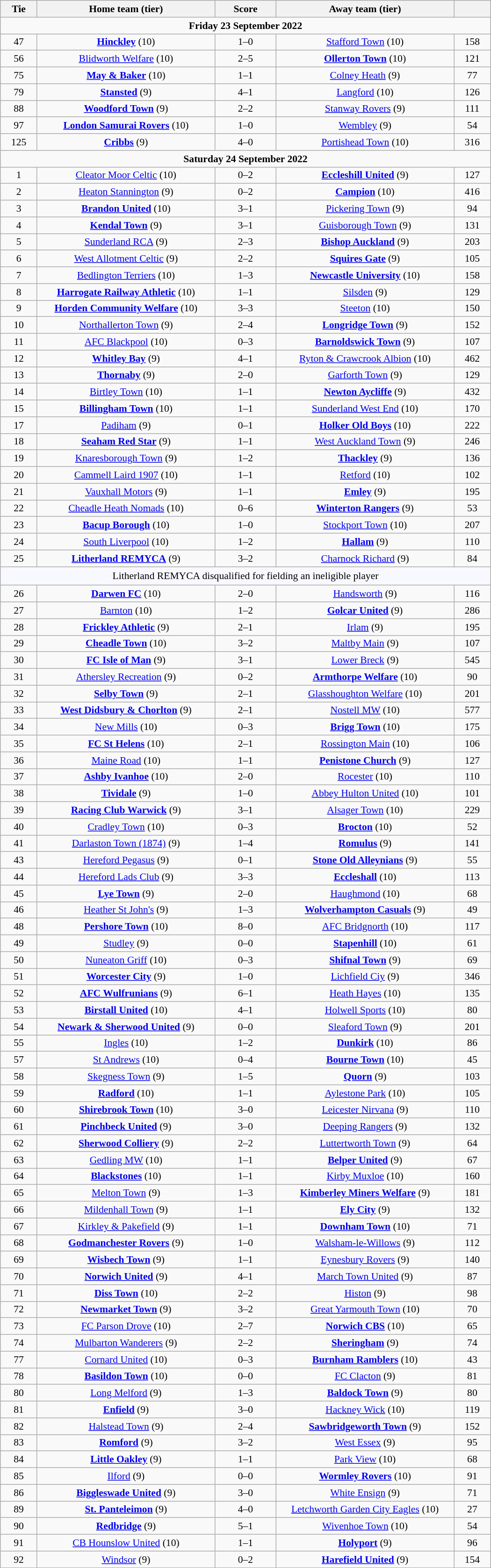<table class="wikitable" style="width:700px;text-align:center;font-size:90%">
<tr>
<th scope="col" style="width: 7.50%">Tie</th>
<th scope="col" style="width:36.25%">Home team (tier)</th>
<th scope="col" style="width:12.50%">Score</th>
<th scope="col" style="width:36.25%">Away team (tier)</th>
<th scope="col" style="width: 7.50%"></th>
</tr>
<tr>
<td colspan="5"><strong>Friday 23 September 2022</strong></td>
</tr>
<tr>
<td>47</td>
<td><strong><a href='#'>Hinckley</a></strong> (10)</td>
<td>1–0</td>
<td><a href='#'>Stafford Town</a> (10)</td>
<td>158</td>
</tr>
<tr>
<td>56</td>
<td><a href='#'>Blidworth Welfare</a> (10)</td>
<td>2–5</td>
<td><strong><a href='#'>Ollerton Town</a></strong> (10)</td>
<td>121</td>
</tr>
<tr>
<td>75</td>
<td><strong><a href='#'>May & Baker</a></strong> (10)</td>
<td>1–1 </td>
<td><a href='#'>Colney Heath</a> (9)</td>
<td>77</td>
</tr>
<tr>
<td>79</td>
<td><strong><a href='#'>Stansted</a></strong> (9)</td>
<td>4–1</td>
<td><a href='#'>Langford</a> (10)</td>
<td>126</td>
</tr>
<tr>
<td>88</td>
<td><strong><a href='#'>Woodford Town</a></strong> (9)</td>
<td>2–2 </td>
<td><a href='#'>Stanway Rovers</a> (9)</td>
<td>111</td>
</tr>
<tr>
<td>97</td>
<td><strong><a href='#'>London Samurai Rovers</a></strong> (10)</td>
<td>1–0</td>
<td><a href='#'>Wembley</a> (9)</td>
<td>54</td>
</tr>
<tr>
<td>125</td>
<td><strong><a href='#'>Cribbs</a></strong> (9)</td>
<td>4–0</td>
<td><a href='#'>Portishead Town</a> (10)</td>
<td>316</td>
</tr>
<tr>
<td colspan="5"><strong>Saturday 24 September 2022</strong></td>
</tr>
<tr>
<td>1</td>
<td><a href='#'>Cleator Moor Celtic</a> (10)</td>
<td>0–2</td>
<td><strong><a href='#'>Eccleshill United</a></strong> (9)</td>
<td>127</td>
</tr>
<tr>
<td>2</td>
<td><a href='#'>Heaton Stannington</a> (9)</td>
<td>0–2</td>
<td><strong><a href='#'>Campion</a></strong> (10)</td>
<td>416</td>
</tr>
<tr>
<td>3</td>
<td><strong><a href='#'>Brandon United</a></strong> (10)</td>
<td>3–1</td>
<td><a href='#'>Pickering Town</a> (9)</td>
<td>94</td>
</tr>
<tr>
<td>4</td>
<td><strong><a href='#'>Kendal Town</a></strong> (9)</td>
<td>3–1</td>
<td><a href='#'>Guisborough Town</a> (9)</td>
<td>131</td>
</tr>
<tr>
<td>5</td>
<td><a href='#'>Sunderland RCA</a> (9)</td>
<td>2–3</td>
<td><strong><a href='#'>Bishop Auckland</a></strong> (9)</td>
<td>203</td>
</tr>
<tr>
<td>6</td>
<td><a href='#'>West Allotment Celtic</a> (9)</td>
<td>2–2 </td>
<td><strong><a href='#'>Squires Gate</a></strong> (9)</td>
<td>105</td>
</tr>
<tr>
<td>7</td>
<td><a href='#'>Bedlington Terriers</a> (10)</td>
<td>1–3</td>
<td><strong><a href='#'>Newcastle University</a></strong> (10)</td>
<td>158</td>
</tr>
<tr>
<td>8</td>
<td><strong><a href='#'>Harrogate Railway Athletic</a></strong> (10)</td>
<td>1–1 </td>
<td><a href='#'>Silsden</a> (9)</td>
<td>129</td>
</tr>
<tr>
<td>9</td>
<td><strong><a href='#'>Horden Community Welfare</a></strong> (10)</td>
<td>3–3 </td>
<td><a href='#'>Steeton</a> (10)</td>
<td>150</td>
</tr>
<tr>
<td>10</td>
<td><a href='#'>Northallerton Town</a> (9)</td>
<td>2–4</td>
<td><strong><a href='#'>Longridge Town</a></strong> (9)</td>
<td>152</td>
</tr>
<tr>
<td>11</td>
<td><a href='#'>AFC Blackpool</a> (10)</td>
<td>0–3</td>
<td><strong><a href='#'>Barnoldswick Town</a></strong> (9)</td>
<td>107</td>
</tr>
<tr>
<td>12</td>
<td><strong><a href='#'>Whitley Bay</a></strong> (9)</td>
<td>4–1</td>
<td><a href='#'>Ryton & Crawcrook Albion</a> (10)</td>
<td>462</td>
</tr>
<tr>
<td>13</td>
<td><strong><a href='#'>Thornaby</a></strong> (9)</td>
<td>2–0</td>
<td><a href='#'>Garforth Town</a> (9)</td>
<td>129</td>
</tr>
<tr>
<td>14</td>
<td><a href='#'>Birtley Town</a> (10)</td>
<td>1–1 </td>
<td><strong><a href='#'>Newton Aycliffe</a></strong> (9)</td>
<td>432</td>
</tr>
<tr>
<td>15</td>
<td><strong><a href='#'>Billingham Town</a></strong> (10)</td>
<td>1–1 </td>
<td><a href='#'>Sunderland West End</a> (10)</td>
<td>170</td>
</tr>
<tr>
<td>17</td>
<td><a href='#'>Padiham</a> (9)</td>
<td>0–1</td>
<td><strong><a href='#'>Holker Old Boys</a></strong> (10)</td>
<td>222</td>
</tr>
<tr>
<td>18</td>
<td><strong><a href='#'>Seaham Red Star</a></strong> (9)</td>
<td>1–1 </td>
<td><a href='#'>West Auckland Town</a> (9)</td>
<td>246</td>
</tr>
<tr>
<td>19</td>
<td><a href='#'>Knaresborough Town</a> (9)</td>
<td>1–2</td>
<td><strong><a href='#'>Thackley</a></strong> (9)</td>
<td>136</td>
</tr>
<tr>
<td>20</td>
<td><a href='#'>Cammell Laird 1907</a> (10)</td>
<td>1–1 </td>
<td><a href='#'>Retford</a> (10)</td>
<td>102</td>
</tr>
<tr>
<td>21</td>
<td><a href='#'>Vauxhall Motors</a> (9)</td>
<td>1–1 </td>
<td><strong><a href='#'>Emley</a></strong> (9)</td>
<td>195</td>
</tr>
<tr>
<td>22</td>
<td><a href='#'>Cheadle Heath Nomads</a> (10)</td>
<td>0–6</td>
<td><strong><a href='#'>Winterton Rangers</a></strong> (9)</td>
<td>53</td>
</tr>
<tr>
<td>23</td>
<td><strong><a href='#'>Bacup Borough</a></strong> (10)</td>
<td>1–0</td>
<td><a href='#'>Stockport Town</a> (10)</td>
<td>207</td>
</tr>
<tr>
<td>24</td>
<td><a href='#'>South Liverpool</a> (10)</td>
<td>1–2</td>
<td><strong><a href='#'>Hallam</a></strong> (9)</td>
<td>110</td>
</tr>
<tr>
<td>25</td>
<td><strong><a href='#'>Litherland REMYCA</a></strong> (9)</td>
<td>3–2</td>
<td><a href='#'>Charnock Richard</a> (9)</td>
<td>84</td>
</tr>
<tr>
<td colspan="5" style="background:GhostWhite;height:20px;text-align:center">Litherland REMYCA disqualified for fielding an ineligible player</td>
</tr>
<tr>
<td>26</td>
<td><strong><a href='#'>Darwen FC</a></strong> (10)</td>
<td>2–0</td>
<td><a href='#'>Handsworth</a> (9)</td>
<td>116</td>
</tr>
<tr>
<td>27</td>
<td><a href='#'>Barnton</a> (10)</td>
<td>1–2</td>
<td><strong><a href='#'>Golcar United</a></strong> (9)</td>
<td>286</td>
</tr>
<tr>
<td>28</td>
<td><strong><a href='#'>Frickley Athletic</a></strong> (9)</td>
<td>2–1</td>
<td><a href='#'>Irlam</a> (9)</td>
<td>195</td>
</tr>
<tr>
<td>29</td>
<td><strong><a href='#'>Cheadle Town</a></strong> (10)</td>
<td>3–2</td>
<td><a href='#'>Maltby Main</a> (9)</td>
<td>107</td>
</tr>
<tr>
<td>30</td>
<td><strong><a href='#'>FC Isle of Man</a></strong> (9)</td>
<td>3–1</td>
<td><a href='#'>Lower Breck</a> (9)</td>
<td>545</td>
</tr>
<tr>
<td>31</td>
<td><a href='#'>Athersley Recreation</a> (9)</td>
<td>0–2</td>
<td><strong><a href='#'>Armthorpe Welfare</a></strong> (10)</td>
<td>90</td>
</tr>
<tr>
<td>32</td>
<td><strong><a href='#'>Selby Town</a></strong> (9)</td>
<td>2–1</td>
<td><a href='#'>Glasshoughton Welfare</a> (10)</td>
<td>201</td>
</tr>
<tr>
<td>33</td>
<td><strong><a href='#'>West Didsbury & Chorlton</a></strong> (9)</td>
<td>2–1</td>
<td><a href='#'>Nostell MW</a> (10)</td>
<td>577</td>
</tr>
<tr>
<td>34</td>
<td><a href='#'>New Mills</a> (10)</td>
<td>0–3</td>
<td><strong><a href='#'>Brigg Town</a></strong> (10)</td>
<td>175</td>
</tr>
<tr>
<td>35</td>
<td><strong><a href='#'>FC St Helens</a></strong> (10)</td>
<td>2–1</td>
<td><a href='#'>Rossington Main</a> (10)</td>
<td>106</td>
</tr>
<tr>
<td>36</td>
<td><a href='#'>Maine Road</a> (10)</td>
<td>1–1 </td>
<td><strong><a href='#'>Penistone Church</a></strong> (9)</td>
<td>127</td>
</tr>
<tr>
<td>37</td>
<td><strong><a href='#'>Ashby Ivanhoe</a></strong> (10)</td>
<td>2–0</td>
<td><a href='#'>Rocester</a> (10)</td>
<td>110</td>
</tr>
<tr>
<td>38</td>
<td><strong><a href='#'>Tividale</a></strong> (9)</td>
<td>1–0</td>
<td><a href='#'>Abbey Hulton United</a> (10)</td>
<td>101</td>
</tr>
<tr>
<td>39</td>
<td><strong><a href='#'>Racing Club Warwick</a></strong> (9)</td>
<td>3–1</td>
<td><a href='#'>Alsager Town</a> (10)</td>
<td>229</td>
</tr>
<tr>
<td>40</td>
<td><a href='#'>Cradley Town</a> (10)</td>
<td>0–3</td>
<td><strong><a href='#'>Brocton</a></strong> (10)</td>
<td>52</td>
</tr>
<tr>
<td>41</td>
<td><a href='#'>Darlaston Town (1874)</a> (9)</td>
<td>1–4</td>
<td><strong><a href='#'>Romulus</a></strong> (9)</td>
<td>141</td>
</tr>
<tr>
<td>43</td>
<td><a href='#'>Hereford Pegasus</a> (9)</td>
<td>0–1</td>
<td><strong><a href='#'>Stone Old Alleynians</a></strong> (9)</td>
<td>55</td>
</tr>
<tr>
<td>44</td>
<td><a href='#'>Hereford Lads Club</a> (9)</td>
<td>3–3 </td>
<td><strong><a href='#'>Eccleshall</a></strong> (10)</td>
<td>113</td>
</tr>
<tr>
<td>45</td>
<td><strong><a href='#'>Lye Town</a></strong> (9)</td>
<td>2–0</td>
<td><a href='#'>Haughmond</a> (10)</td>
<td>68</td>
</tr>
<tr>
<td>46</td>
<td><a href='#'>Heather St John's</a> (9)</td>
<td>1–3</td>
<td><strong><a href='#'>Wolverhampton Casuals</a></strong> (9)</td>
<td>49</td>
</tr>
<tr>
<td>48</td>
<td><strong><a href='#'>Pershore Town</a></strong> (10)</td>
<td>8–0</td>
<td><a href='#'>AFC Bridgnorth</a> (10)</td>
<td>117</td>
</tr>
<tr>
<td>49</td>
<td><a href='#'>Studley</a> (9)</td>
<td>0–0 </td>
<td><strong><a href='#'>Stapenhill</a></strong> (10)</td>
<td>61</td>
</tr>
<tr>
<td>50</td>
<td><a href='#'>Nuneaton Griff</a> (10)</td>
<td>0–3</td>
<td><strong><a href='#'>Shifnal Town</a></strong> (9)</td>
<td>69</td>
</tr>
<tr>
<td>51</td>
<td><strong><a href='#'>Worcester City</a></strong> (9)</td>
<td>1–0</td>
<td><a href='#'>Lichfield Ciy</a> (9)</td>
<td>346</td>
</tr>
<tr>
<td>52</td>
<td><strong><a href='#'>AFC Wulfrunians</a></strong> (9)</td>
<td>6–1</td>
<td><a href='#'>Heath Hayes</a> (10)</td>
<td>135</td>
</tr>
<tr>
<td>53</td>
<td><strong><a href='#'>Birstall United</a></strong> (10)</td>
<td>4–1</td>
<td><a href='#'>Holwell Sports</a> (10)</td>
<td>80</td>
</tr>
<tr>
<td>54</td>
<td><strong><a href='#'>Newark & Sherwood United</a></strong> (9)</td>
<td>0–0 </td>
<td><a href='#'>Sleaford Town</a> (9)</td>
<td>201</td>
</tr>
<tr>
<td>55</td>
<td><a href='#'>Ingles</a> (10)</td>
<td>1–2</td>
<td><strong><a href='#'>Dunkirk</a></strong> (10)</td>
<td>86</td>
</tr>
<tr>
<td>57</td>
<td><a href='#'>St Andrews</a> (10)</td>
<td>0–4</td>
<td><strong><a href='#'>Bourne Town</a></strong> (10)</td>
<td>45</td>
</tr>
<tr>
<td>58</td>
<td><a href='#'>Skegness Town</a> (9)</td>
<td>1–5</td>
<td><strong><a href='#'>Quorn</a></strong> (9)</td>
<td>103</td>
</tr>
<tr>
<td>59</td>
<td><strong><a href='#'>Radford</a></strong> (10)</td>
<td>1–1 </td>
<td><a href='#'>Aylestone Park</a> (10)</td>
<td>105</td>
</tr>
<tr>
<td>60</td>
<td><strong><a href='#'>Shirebrook Town</a></strong> (10)</td>
<td>3–0</td>
<td><a href='#'>Leicester Nirvana</a> (9)</td>
<td>110</td>
</tr>
<tr>
<td>61</td>
<td><strong><a href='#'>Pinchbeck United</a></strong> (9)</td>
<td>3–0</td>
<td><a href='#'>Deeping Rangers</a> (9)</td>
<td>132</td>
</tr>
<tr>
<td>62</td>
<td><strong><a href='#'>Sherwood Colliery</a></strong> (9)</td>
<td>2–2 </td>
<td><a href='#'>Luttertworth Town</a> (9)</td>
<td>64</td>
</tr>
<tr>
<td>63</td>
<td><a href='#'>Gedling MW</a> (10)</td>
<td>1–1 </td>
<td><strong><a href='#'>Belper United</a></strong> (9)</td>
<td>67</td>
</tr>
<tr>
<td>64</td>
<td><strong><a href='#'>Blackstones</a></strong> (10)</td>
<td>1–1 </td>
<td><a href='#'>Kirby Muxloe</a> (10)</td>
<td>160</td>
</tr>
<tr>
<td>65</td>
<td><a href='#'>Melton Town</a> (9)</td>
<td>1–3</td>
<td><strong><a href='#'>Kimberley Miners Welfare</a></strong> (9)</td>
<td>181</td>
</tr>
<tr>
<td>66</td>
<td><a href='#'>Mildenhall Town</a> (9)</td>
<td>1–1 </td>
<td><strong><a href='#'>Ely City</a></strong> (9)</td>
<td>132</td>
</tr>
<tr>
<td>67</td>
<td><a href='#'>Kirkley & Pakefield</a> (9)</td>
<td>1–1 </td>
<td><strong><a href='#'>Downham Town</a></strong> (10)</td>
<td>71</td>
</tr>
<tr>
<td>68</td>
<td><strong><a href='#'>Godmanchester Rovers</a></strong> (9)</td>
<td>1–0</td>
<td><a href='#'>Walsham-le-Willows</a> (9)</td>
<td>112</td>
</tr>
<tr>
<td>69</td>
<td><strong><a href='#'>Wisbech Town</a></strong> (9)</td>
<td>1–1 </td>
<td><a href='#'>Eynesbury Rovers</a> (9)</td>
<td>140</td>
</tr>
<tr>
<td>70</td>
<td><strong><a href='#'>Norwich United</a></strong> (9)</td>
<td>4–1</td>
<td><a href='#'>March Town United</a> (9)</td>
<td>87</td>
</tr>
<tr>
<td>71</td>
<td><strong><a href='#'>Diss Town</a></strong> (10)</td>
<td>2–2 </td>
<td><a href='#'>Histon</a> (9)</td>
<td>98</td>
</tr>
<tr>
<td>72</td>
<td><strong><a href='#'>Newmarket Town</a></strong> (9)</td>
<td>3–2</td>
<td><a href='#'>Great Yarmouth Town</a> (10)</td>
<td>70</td>
</tr>
<tr>
<td>73</td>
<td><a href='#'>FC Parson Drove</a> (10)</td>
<td>2–7</td>
<td><strong><a href='#'>Norwich CBS</a></strong> (10)</td>
<td>65</td>
</tr>
<tr>
<td>74</td>
<td><a href='#'>Mulbarton Wanderers</a> (9)</td>
<td>2–2 </td>
<td><strong><a href='#'>Sheringham</a></strong> (9)</td>
<td>74</td>
</tr>
<tr>
<td>77</td>
<td><a href='#'>Cornard United</a> (10)</td>
<td>0–3</td>
<td><strong><a href='#'>Burnham Ramblers</a></strong> (10)</td>
<td>43</td>
</tr>
<tr>
<td>78</td>
<td><strong><a href='#'>Basildon Town</a></strong> (10)</td>
<td>0–0 </td>
<td><a href='#'>FC Clacton</a> (9)</td>
<td>81</td>
</tr>
<tr>
<td>80</td>
<td><a href='#'>Long Melford</a> (9)</td>
<td>1–3</td>
<td><strong><a href='#'>Baldock Town</a></strong> (9)</td>
<td>80</td>
</tr>
<tr>
<td>81</td>
<td><strong><a href='#'>Enfield</a></strong> (9)</td>
<td>3–0</td>
<td><a href='#'>Hackney Wick</a> (10)</td>
<td>119</td>
</tr>
<tr>
<td>82</td>
<td><a href='#'>Halstead Town</a> (9)</td>
<td>2–4</td>
<td><strong><a href='#'>Sawbridgeworth Town</a></strong> (9)</td>
<td>152</td>
</tr>
<tr>
<td>83</td>
<td><strong><a href='#'>Romford</a></strong> (9)</td>
<td>3–2</td>
<td><a href='#'>West Essex</a> (9)</td>
<td>95</td>
</tr>
<tr>
<td>84</td>
<td><strong><a href='#'>Little Oakley</a></strong> (9)</td>
<td>1–1 </td>
<td><a href='#'>Park View</a> (10)</td>
<td>68</td>
</tr>
<tr>
<td>85</td>
<td><a href='#'>Ilford</a> (9)</td>
<td>0–0 </td>
<td><strong><a href='#'>Wormley Rovers</a></strong> (10)</td>
<td>91</td>
</tr>
<tr>
<td>86</td>
<td><strong><a href='#'>Biggleswade United</a></strong> (9)</td>
<td>3–0</td>
<td><a href='#'>White Ensign</a> (9)</td>
<td>71</td>
</tr>
<tr>
<td>89</td>
<td><strong><a href='#'>St. Panteleimon</a></strong> (9)</td>
<td>4–0</td>
<td><a href='#'>Letchworth Garden City Eagles</a> (10)</td>
<td>27</td>
</tr>
<tr>
<td>90</td>
<td><strong><a href='#'>Redbridge</a></strong> (9)</td>
<td>5–1</td>
<td><a href='#'>Wivenhoe Town</a> (10)</td>
<td>54</td>
</tr>
<tr>
<td>91</td>
<td><a href='#'>CB Hounslow United</a> (10)</td>
<td>1–1 </td>
<td><strong><a href='#'>Holyport</a></strong> (9)</td>
<td>96</td>
</tr>
<tr>
<td>92</td>
<td><a href='#'>Windsor</a> (9)</td>
<td>0–2</td>
<td><strong><a href='#'>Harefield United</a></strong> (9)</td>
<td>154</td>
</tr>
<tr>
</tr>
</table>
